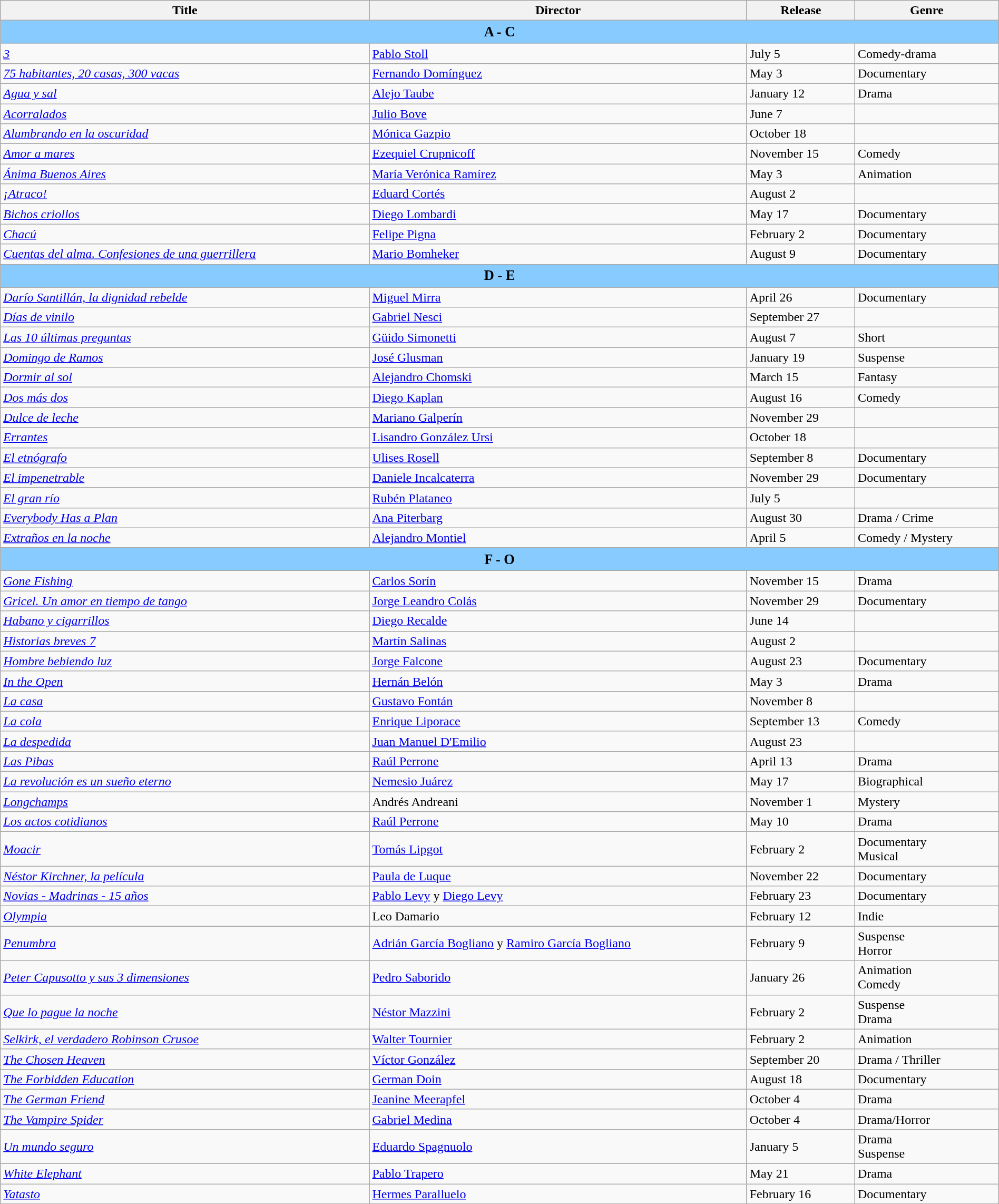<table class="wikitable sortable" style="width:100%;">
<tr>
<th scope="col">Title</th>
<th scope="col">Director</th>
<th scope="col">Release</th>
<th scope="col">Genre</th>
</tr>
<tr>
<th colspan="4" style="background-color:#88ccff; font-size:110%;"><strong>A  -  C</strong></th>
</tr>
<tr>
<td><em><a href='#'>3</a></em></td>
<td><a href='#'>Pablo Stoll</a></td>
<td>July 5</td>
<td>Comedy-drama</td>
</tr>
<tr>
<td><em><a href='#'>75 habitantes, 20 casas, 300 vacas</a></em></td>
<td><a href='#'>Fernando Domínguez</a></td>
<td>May 3</td>
<td>Documentary</td>
</tr>
<tr>
<td><em><a href='#'>Agua y sal</a></em></td>
<td><a href='#'>Alejo Taube</a></td>
<td>January 12</td>
<td>Drama</td>
</tr>
<tr>
<td><em><a href='#'>Acorralados</a></em></td>
<td><a href='#'>Julio Bove</a></td>
<td>June 7</td>
<td></td>
</tr>
<tr>
<td><em><a href='#'>Alumbrando en la oscuridad</a></em></td>
<td><a href='#'>Mónica Gazpio</a></td>
<td>October 18</td>
<td></td>
</tr>
<tr>
<td><em><a href='#'>Amor a mares</a></em></td>
<td><a href='#'>Ezequiel Crupnicoff</a></td>
<td>November 15</td>
<td>Comedy</td>
</tr>
<tr>
<td><em><a href='#'>Ánima Buenos Aires</a></em></td>
<td><a href='#'>María Verónica Ramírez</a></td>
<td>May 3</td>
<td>Animation</td>
</tr>
<tr>
<td><em><a href='#'>¡Atraco!</a></em></td>
<td><a href='#'>Eduard Cortés</a></td>
<td>August 2</td>
<td></td>
</tr>
<tr>
<td><em><a href='#'>Bichos criollos</a></em></td>
<td><a href='#'>Diego Lombardi</a></td>
<td>May 17</td>
<td>Documentary</td>
</tr>
<tr>
<td><em><a href='#'>Chacú</a></em></td>
<td><a href='#'>Felipe Pigna</a></td>
<td>February 2</td>
<td>Documentary</td>
</tr>
<tr>
<td><em><a href='#'>Cuentas del alma. Confesiones de una guerrillera</a></em></td>
<td><a href='#'>Mario Bomheker</a></td>
<td>August 9</td>
<td>Documentary</td>
</tr>
<tr>
<th colspan="4" style="background-color:#88ccff; font-size:110%;"><strong>D  -  E</strong></th>
</tr>
<tr>
<td><em><a href='#'>Darío Santillán, la dignidad rebelde</a></em></td>
<td><a href='#'>Miguel Mirra</a></td>
<td>April 26</td>
<td>Documentary</td>
</tr>
<tr>
<td><em><a href='#'>Días de vinilo</a></em></td>
<td><a href='#'>Gabriel Nesci</a></td>
<td>September 27</td>
<td></td>
</tr>
<tr>
<td><em><a href='#'>Las 10 últimas preguntas</a></em></td>
<td><a href='#'>Güido Simonetti</a></td>
<td>August 7</td>
<td>Short</td>
</tr>
<tr>
<td><em><a href='#'>Domingo de Ramos</a></em></td>
<td><a href='#'>José Glusman</a></td>
<td>January 19</td>
<td>Suspense</td>
</tr>
<tr>
<td><em><a href='#'>Dormir al sol</a></em></td>
<td><a href='#'>Alejandro Chomski</a></td>
<td>March 15</td>
<td>Fantasy</td>
</tr>
<tr>
<td><em><a href='#'>Dos más dos</a></em></td>
<td><a href='#'>Diego Kaplan</a></td>
<td>August 16</td>
<td>Comedy</td>
</tr>
<tr>
<td><em><a href='#'>Dulce de leche</a></em></td>
<td><a href='#'>Mariano Galperín</a></td>
<td>November 29</td>
<td></td>
</tr>
<tr>
<td><em><a href='#'>Errantes</a></em></td>
<td><a href='#'>Lisandro González Ursi</a></td>
<td>October 18</td>
<td></td>
</tr>
<tr>
<td><em><a href='#'>El etnógrafo</a></em></td>
<td><a href='#'>Ulises Rosell</a></td>
<td>September 8</td>
<td>Documentary</td>
</tr>
<tr>
<td><em><a href='#'>El impenetrable</a></em></td>
<td><a href='#'>Daniele Incalcaterra</a></td>
<td>November 29</td>
<td>Documentary</td>
</tr>
<tr>
<td><em><a href='#'>El gran río</a></em></td>
<td><a href='#'>Rubén Plataneo</a></td>
<td>July 5</td>
<td></td>
</tr>
<tr>
<td><em><a href='#'>Everybody Has a Plan</a></em></td>
<td><a href='#'>Ana Piterbarg</a></td>
<td>August 30</td>
<td>Drama / Crime</td>
</tr>
<tr>
<td><em><a href='#'>Extraños en la noche</a></em></td>
<td><a href='#'>Alejandro Montiel</a></td>
<td>April 5</td>
<td>Comedy / Mystery</td>
</tr>
<tr>
<th colspan="4" style="background-color:#88ccff; font-size:110%;"><strong>F  -  O</strong></th>
</tr>
<tr>
<td><em><a href='#'>Gone Fishing</a></em></td>
<td><a href='#'>Carlos Sorín</a></td>
<td>November 15</td>
<td>Drama</td>
</tr>
<tr>
<td><em><a href='#'>Gricel. Un amor en tiempo de tango</a></em></td>
<td><a href='#'>Jorge Leandro Colás</a></td>
<td>November 29</td>
<td>Documentary</td>
</tr>
<tr>
<td><em><a href='#'>Habano y cigarrillos</a></em></td>
<td><a href='#'>Diego Recalde</a></td>
<td>June 14</td>
<td></td>
</tr>
<tr>
<td><em><a href='#'>Historias breves 7</a></em></td>
<td><a href='#'>Martín Salinas</a></td>
<td>August 2</td>
<td></td>
</tr>
<tr>
<td><em><a href='#'>Hombre bebiendo luz</a></em></td>
<td><a href='#'>Jorge Falcone</a></td>
<td>August 23</td>
<td>Documentary</td>
</tr>
<tr>
<td><em><a href='#'>In the Open</a></em></td>
<td><a href='#'>Hernán Belón</a></td>
<td>May 3</td>
<td>Drama</td>
</tr>
<tr>
<td><em><a href='#'>La casa</a></em></td>
<td><a href='#'>Gustavo Fontán</a></td>
<td>November 8</td>
<td></td>
</tr>
<tr>
<td><em><a href='#'>La cola</a></em></td>
<td><a href='#'>Enrique Liporace</a></td>
<td>September 13</td>
<td>Comedy</td>
</tr>
<tr>
<td><em><a href='#'>La despedida</a></em></td>
<td><a href='#'>Juan Manuel D'Emilio</a></td>
<td>August 23</td>
<td></td>
</tr>
<tr>
<td><em><a href='#'>Las Pibas</a></em></td>
<td><a href='#'>Raúl Perrone</a></td>
<td>April 13</td>
<td>Drama</td>
</tr>
<tr>
<td><em><a href='#'>La revolución es un sueño eterno</a></em></td>
<td><a href='#'>Nemesio Juárez</a></td>
<td>May 17</td>
<td>Biographical</td>
</tr>
<tr>
<td><em><a href='#'>Longchamps</a></em></td>
<td>Andrés Andreani</td>
<td>November 1</td>
<td>Mystery</td>
</tr>
<tr>
<td><em><a href='#'>Los actos cotidianos</a></em></td>
<td><a href='#'>Raúl Perrone</a></td>
<td>May 10</td>
<td>Drama</td>
</tr>
<tr>
<td><em><a href='#'>Moacir</a></em></td>
<td><a href='#'>Tomás Lipgot</a></td>
<td>February 2</td>
<td>Documentary<br>Musical</td>
</tr>
<tr>
<td><em><a href='#'>Néstor Kirchner, la película</a></em></td>
<td><a href='#'>Paula de Luque</a></td>
<td>November 22</td>
<td>Documentary</td>
</tr>
<tr>
<td><em><a href='#'>Novias - Madrinas - 15 años</a></em></td>
<td><a href='#'>Pablo Levy</a> y <a href='#'>Diego Levy</a></td>
<td>February 23</td>
<td>Documentary</td>
</tr>
<tr>
<td><em><a href='#'>Olympia</a></em></td>
<td>Leo Damario</td>
<td>February 12</td>
<td>Indie</td>
</tr>
<tr ! colspan="4" style="background-color:#88ccff; font-size:110%;" | >
</tr>
<tr>
<td><em><a href='#'>Penumbra</a></em></td>
<td><a href='#'>Adrián García Bogliano</a> y <a href='#'>Ramiro García Bogliano</a></td>
<td>February 9</td>
<td>Suspense<br>Horror</td>
</tr>
<tr>
<td><em><a href='#'>Peter Capusotto y sus 3 dimensiones</a></em></td>
<td><a href='#'>Pedro Saborido</a></td>
<td>January 26</td>
<td>Animation<br>Comedy</td>
</tr>
<tr>
<td><em><a href='#'>Que lo pague la noche</a></em></td>
<td><a href='#'>Néstor Mazzini</a></td>
<td>February 2</td>
<td>Suspense<br>Drama</td>
</tr>
<tr>
<td><em><a href='#'>Selkirk, el verdadero Robinson Crusoe</a></em></td>
<td><a href='#'>Walter Tournier</a></td>
<td>February 2</td>
<td>Animation</td>
</tr>
<tr>
<td><em><a href='#'>The Chosen Heaven</a></em></td>
<td><a href='#'>Víctor González</a></td>
<td>September 20</td>
<td>Drama / Thriller</td>
</tr>
<tr>
<td><em><a href='#'>The Forbidden Education</a></em></td>
<td><a href='#'>German Doin</a></td>
<td>August 18</td>
<td>Documentary</td>
</tr>
<tr>
<td><em><a href='#'>The German Friend</a></em></td>
<td><a href='#'>Jeanine Meerapfel</a></td>
<td>October 4</td>
<td>Drama</td>
</tr>
<tr>
<td><em><a href='#'>The Vampire Spider</a></em></td>
<td><a href='#'>Gabriel Medina</a></td>
<td>October 4</td>
<td>Drama/Horror</td>
</tr>
<tr>
<td><em><a href='#'>Un mundo seguro</a></em></td>
<td><a href='#'>Eduardo Spagnuolo</a></td>
<td>January 5</td>
<td>Drama<br>Suspense</td>
</tr>
<tr>
<td><em><a href='#'>White Elephant</a></em></td>
<td><a href='#'>Pablo Trapero</a></td>
<td>May 21</td>
<td>Drama</td>
</tr>
<tr>
<td><em><a href='#'>Yatasto</a></em></td>
<td><a href='#'>Hermes Paralluelo</a></td>
<td>February 16</td>
<td>Documentary</td>
</tr>
<tr>
</tr>
</table>
